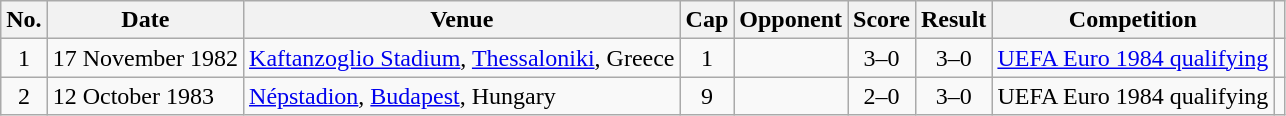<table class="wikitable sortable">
<tr>
<th scope="col">No.</th>
<th scope="col" data-sort-type="date">Date</th>
<th scope="col">Venue</th>
<th scope="col">Cap</th>
<th scope="col">Opponent</th>
<th scope="col">Score</th>
<th scope="col">Result</th>
<th scope="col">Competition</th>
<th scope="col" class="unsortable"></th>
</tr>
<tr>
<td style="text-align:center">1</td>
<td>17 November 1982</td>
<td><a href='#'>Kaftanzoglio Stadium</a>, <a href='#'>Thessaloniki</a>, Greece</td>
<td style="text-align:center">1</td>
<td></td>
<td style="text-align:center">3–0</td>
<td style="text-align:center">3–0</td>
<td><a href='#'>UEFA Euro 1984 qualifying</a></td>
<td style="text-align:center"></td>
</tr>
<tr>
<td style="text-align:center">2</td>
<td>12 October 1983</td>
<td><a href='#'>Népstadion</a>, <a href='#'>Budapest</a>, Hungary</td>
<td style="text-align:center">9</td>
<td></td>
<td style="text-align:center">2–0</td>
<td style="text-align:center">3–0</td>
<td>UEFA Euro 1984 qualifying</td>
<td style="text-align:center"></td>
</tr>
</table>
